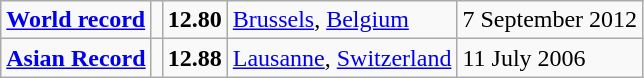<table class="wikitable">
<tr>
<td><strong><a href='#'>World record</a></strong></td>
<td></td>
<td><strong>12.80</strong></td>
<td><a href='#'>Brussels</a>, <a href='#'>Belgium</a></td>
<td>7 September 2012</td>
</tr>
<tr>
<td><strong><a href='#'>Asian Record</a></strong></td>
<td></td>
<td><strong>12.88</strong></td>
<td><a href='#'>Lausanne</a>, <a href='#'>Switzerland</a></td>
<td>11 July 2006</td>
</tr>
</table>
